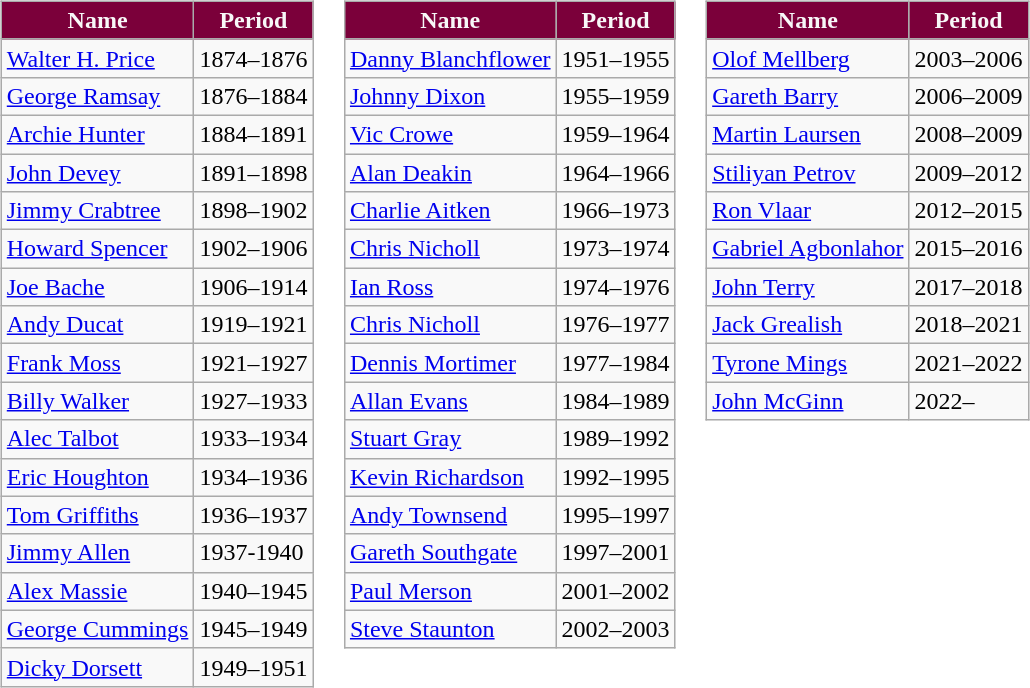<table>
<tr valign="top">
<td><br><table class="wikitable alternance">
<tr>
<th style="background-color:#7B003A; color:#F8F8F8; border:3px ##;" scope="col">Name</th>
<th style="background-color:#7B003A; color:#F8F8F8; border:3px ##;" scope="col">Period</th>
</tr>
<tr>
<td> <a href='#'>Walter H. Price</a></td>
<td>1874–1876</td>
</tr>
<tr>
<td> <a href='#'>George Ramsay</a></td>
<td>1876–1884</td>
</tr>
<tr>
<td> <a href='#'>Archie Hunter</a></td>
<td>1884–1891</td>
</tr>
<tr>
<td> <a href='#'>John Devey</a></td>
<td>1891–1898</td>
</tr>
<tr>
<td> <a href='#'>Jimmy Crabtree</a></td>
<td>1898–1902</td>
</tr>
<tr>
<td> <a href='#'>Howard Spencer</a></td>
<td>1902–1906</td>
</tr>
<tr>
<td> <a href='#'>Joe Bache</a></td>
<td>1906–1914</td>
</tr>
<tr>
<td> <a href='#'>Andy Ducat</a></td>
<td>1919–1921</td>
</tr>
<tr>
<td> <a href='#'>Frank Moss</a></td>
<td>1921–1927</td>
</tr>
<tr>
<td> <a href='#'>Billy Walker</a></td>
<td>1927–1933</td>
</tr>
<tr>
<td> <a href='#'>Alec Talbot</a></td>
<td>1933–1934</td>
</tr>
<tr>
<td> <a href='#'>Eric Houghton</a></td>
<td>1934–1936</td>
</tr>
<tr>
<td> <a href='#'>Tom Griffiths</a></td>
<td>1936–1937</td>
</tr>
<tr>
<td> <a href='#'>Jimmy Allen</a></td>
<td>1937-1940</td>
</tr>
<tr>
<td> <a href='#'>Alex Massie</a></td>
<td>1940–1945</td>
</tr>
<tr>
<td> <a href='#'>George Cummings</a></td>
<td>1945–1949</td>
</tr>
<tr>
<td> <a href='#'>Dicky Dorsett</a></td>
<td>1949–1951</td>
</tr>
</table>
</td>
<td><br><table class="wikitable alternance">
<tr>
<th style="background-color:#7B003A; color:#F8F8F8; border:3px ##;" scope="col">Name</th>
<th style="background-color:#7B003A; color:#F8F8F8; border:3px ##;" scope="col">Period</th>
</tr>
<tr>
<td> <a href='#'>Danny Blanchflower</a></td>
<td>1951–1955</td>
</tr>
<tr>
<td> <a href='#'>Johnny Dixon</a></td>
<td>1955–1959</td>
</tr>
<tr>
<td> <a href='#'>Vic Crowe</a></td>
<td>1959–1964</td>
</tr>
<tr>
<td> <a href='#'>Alan Deakin</a></td>
<td>1964–1966</td>
</tr>
<tr>
<td> <a href='#'>Charlie Aitken</a></td>
<td>1966–1973</td>
</tr>
<tr>
<td> <a href='#'>Chris Nicholl</a></td>
<td>1973–1974</td>
</tr>
<tr>
<td> <a href='#'>Ian Ross</a></td>
<td>1974–1976</td>
</tr>
<tr>
<td> <a href='#'>Chris Nicholl</a></td>
<td>1976–1977</td>
</tr>
<tr>
<td> <a href='#'>Dennis Mortimer</a></td>
<td>1977–1984</td>
</tr>
<tr>
<td> <a href='#'>Allan Evans</a></td>
<td>1984–1989</td>
</tr>
<tr>
<td> <a href='#'>Stuart Gray</a></td>
<td>1989–1992</td>
</tr>
<tr>
<td> <a href='#'>Kevin Richardson</a></td>
<td>1992–1995</td>
</tr>
<tr>
<td> <a href='#'>Andy Townsend</a></td>
<td>1995–1997</td>
</tr>
<tr>
<td> <a href='#'>Gareth Southgate</a></td>
<td>1997–2001</td>
</tr>
<tr>
<td> <a href='#'>Paul Merson</a></td>
<td>2001–2002</td>
</tr>
<tr>
<td> <a href='#'>Steve Staunton</a></td>
<td>2002–2003</td>
</tr>
</table>
</td>
<td><br><table class="wikitable alternance">
<tr>
<th style="background-color:#7B003A; color:#F8F8F8; border:3px ##;" scope="col">Name</th>
<th style="background-color:#7B003A; color:#F8F8F8; border:3px ##;" scope="col">Period</th>
</tr>
<tr>
<td> <a href='#'>Olof Mellberg</a></td>
<td>2003–2006</td>
</tr>
<tr>
<td> <a href='#'>Gareth Barry</a></td>
<td>2006–2009</td>
</tr>
<tr>
<td> <a href='#'>Martin Laursen</a></td>
<td>2008–2009</td>
</tr>
<tr>
<td> <a href='#'>Stiliyan Petrov</a></td>
<td>2009–2012</td>
</tr>
<tr>
<td> <a href='#'>Ron Vlaar</a></td>
<td>2012–2015</td>
</tr>
<tr>
<td> <a href='#'>Gabriel Agbonlahor</a></td>
<td>2015–2016</td>
</tr>
<tr>
<td> <a href='#'>John Terry</a></td>
<td>2017–2018</td>
</tr>
<tr>
<td> <a href='#'>Jack Grealish</a></td>
<td>2018–2021</td>
</tr>
<tr>
<td> <a href='#'>Tyrone Mings</a></td>
<td>2021–2022</td>
</tr>
<tr>
<td> <a href='#'>John McGinn</a></td>
<td>2022–</td>
</tr>
</table>
</td>
</tr>
</table>
